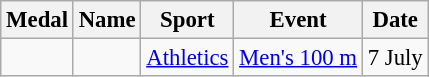<table class="wikitable" style="font-size:95%">
<tr>
<th>Medal</th>
<th>Name</th>
<th>Sport</th>
<th>Event</th>
<th>Date</th>
</tr>
<tr>
<td></td>
<td></td>
<td><a href='#'>Athletics</a></td>
<td><a href='#'>Men's 100 m</a></td>
<td>7 July</td>
</tr>
</table>
